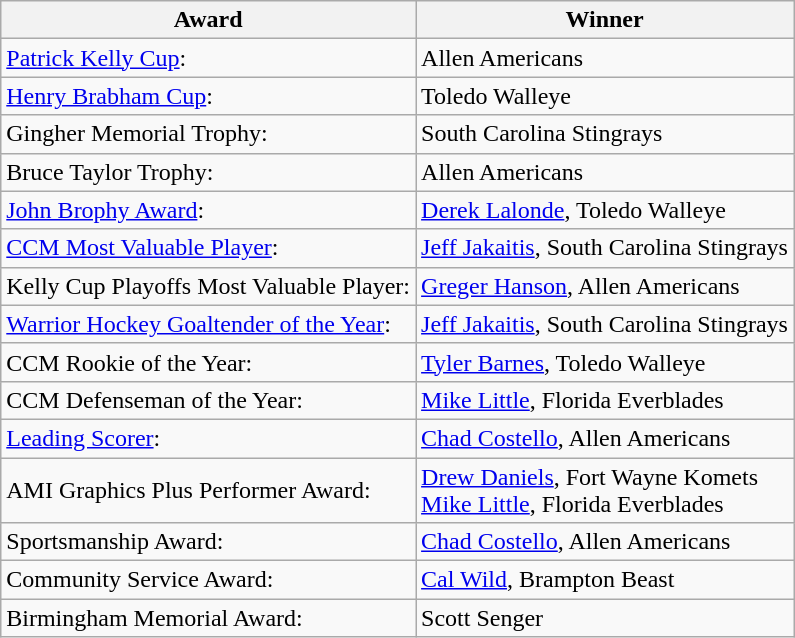<table class="wikitable">
<tr>
<th>Award</th>
<th>Winner</th>
</tr>
<tr>
<td><a href='#'>Patrick Kelly Cup</a>:</td>
<td>Allen Americans</td>
</tr>
<tr>
<td><a href='#'>Henry Brabham Cup</a>:</td>
<td>Toledo Walleye</td>
</tr>
<tr>
<td>Gingher Memorial Trophy:</td>
<td>South Carolina Stingrays</td>
</tr>
<tr>
<td>Bruce Taylor Trophy:</td>
<td>Allen Americans</td>
</tr>
<tr>
<td><a href='#'>John Brophy Award</a>:</td>
<td><a href='#'>Derek Lalonde</a>, Toledo Walleye</td>
</tr>
<tr>
<td><a href='#'>CCM Most Valuable Player</a>:</td>
<td><a href='#'>Jeff Jakaitis</a>, South Carolina Stingrays</td>
</tr>
<tr>
<td>Kelly Cup Playoffs Most Valuable Player:</td>
<td><a href='#'>Greger Hanson</a>, Allen Americans</td>
</tr>
<tr>
<td><a href='#'>Warrior Hockey Goaltender of the Year</a>:</td>
<td><a href='#'>Jeff Jakaitis</a>, South Carolina Stingrays</td>
</tr>
<tr>
<td>CCM Rookie of the Year:</td>
<td><a href='#'>Tyler Barnes</a>, Toledo Walleye</td>
</tr>
<tr>
<td>CCM Defenseman of the Year:</td>
<td><a href='#'>Mike Little</a>, Florida Everblades</td>
</tr>
<tr>
<td><a href='#'>Leading Scorer</a>:</td>
<td><a href='#'>Chad Costello</a>, Allen Americans</td>
</tr>
<tr>
<td>AMI Graphics Plus Performer Award:</td>
<td><a href='#'>Drew Daniels</a>, Fort Wayne Komets<br><a href='#'>Mike Little</a>, Florida Everblades</td>
</tr>
<tr>
<td>Sportsmanship Award:</td>
<td><a href='#'>Chad Costello</a>, Allen Americans</td>
</tr>
<tr>
<td>Community Service Award:</td>
<td><a href='#'>Cal Wild</a>, Brampton Beast</td>
</tr>
<tr>
<td>Birmingham Memorial Award:</td>
<td>Scott Senger</td>
</tr>
</table>
